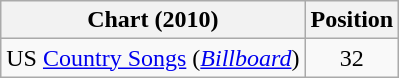<table class="wikitable">
<tr>
<th scope="col">Chart (2010)</th>
<th scope="col">Position</th>
</tr>
<tr>
<td>US <a href='#'>Country Songs</a> (<em><a href='#'>Billboard</a></em>)</td>
<td align="center">32</td>
</tr>
</table>
